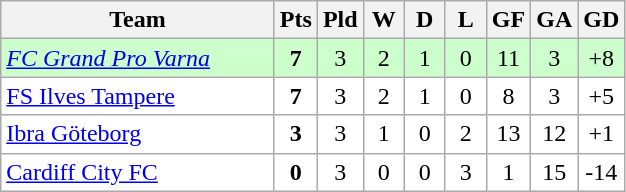<table class="wikitable" style="text-align: center;">
<tr>
<th width="175">Team</th>
<th width="20">Pts</th>
<th width="20">Pld</th>
<th width="20">W</th>
<th width="20">D</th>
<th width="20">L</th>
<th width="20">GF</th>
<th width="20">GA</th>
<th width="20">GD</th>
</tr>
<tr bgcolor=#ccffcc>
<td align="left"> <em><a href='#'>FC Grand Pro Varna</a></em></td>
<td><strong>7</strong></td>
<td>3</td>
<td>2</td>
<td>1</td>
<td>0</td>
<td>11</td>
<td>3</td>
<td>+8</td>
</tr>
<tr bgcolor=ffffff>
<td align="left"> <a href='#'>FS Ilves Tampere</a></td>
<td><strong>7</strong></td>
<td>3</td>
<td>2</td>
<td>1</td>
<td>0</td>
<td>8</td>
<td>3</td>
<td>+5</td>
</tr>
<tr bgcolor=ffffff>
<td align="left"> <a href='#'>Ibra Göteborg</a></td>
<td><strong>3</strong></td>
<td>3</td>
<td>1</td>
<td>0</td>
<td>2</td>
<td>13</td>
<td>12</td>
<td>+1</td>
</tr>
<tr bgcolor=ffffff>
<td align="left"> <a href='#'>Cardiff City FC</a></td>
<td><strong>0</strong></td>
<td>3</td>
<td>0</td>
<td>0</td>
<td>3</td>
<td>1</td>
<td>15</td>
<td>-14</td>
</tr>
</table>
